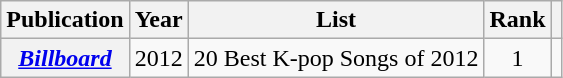<table class="wikitable plainrowheaders sortable">
<tr>
<th>Publication</th>
<th>Year</th>
<th>List</th>
<th>Rank</th>
<th class="unsortable"></th>
</tr>
<tr>
<th scope="row"><em><a href='#'>Billboard</a></em></th>
<td align="center">2012</td>
<td>20 Best K-pop Songs of 2012</td>
<td align="center">1</td>
<td align="center"></td>
</tr>
</table>
